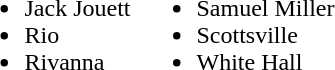<table border="0">
<tr>
<td valign="top"><br><ul><li>Jack Jouett</li><li>Rio</li><li>Rivanna</li></ul></td>
<td valign="top"><br><ul><li>Samuel Miller</li><li>Scottsville</li><li>White Hall</li></ul></td>
</tr>
</table>
